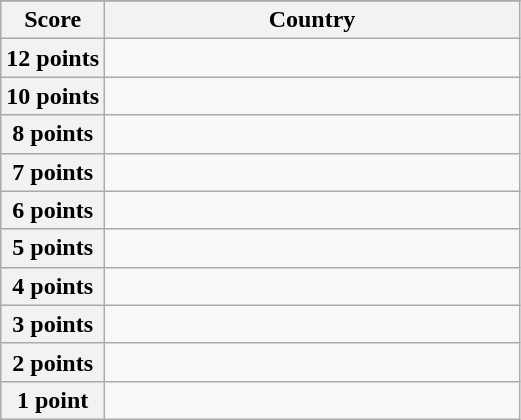<table class="wikitable">
<tr>
</tr>
<tr>
<th scope="col" width="20%">Score</th>
<th scope="col">Country</th>
</tr>
<tr>
<th scope="row">12 points</th>
<td></td>
</tr>
<tr>
<th scope="row">10 points</th>
<td></td>
</tr>
<tr>
<th scope="row">8 points</th>
<td></td>
</tr>
<tr>
<th scope="row">7 points</th>
<td></td>
</tr>
<tr>
<th scope="row">6 points</th>
<td></td>
</tr>
<tr>
<th scope="row">5 points</th>
<td></td>
</tr>
<tr>
<th scope="row">4 points</th>
<td></td>
</tr>
<tr>
<th scope="row">3 points</th>
<td></td>
</tr>
<tr>
<th scope="row">2 points</th>
<td></td>
</tr>
<tr>
<th scope="row">1 point</th>
<td></td>
</tr>
</table>
